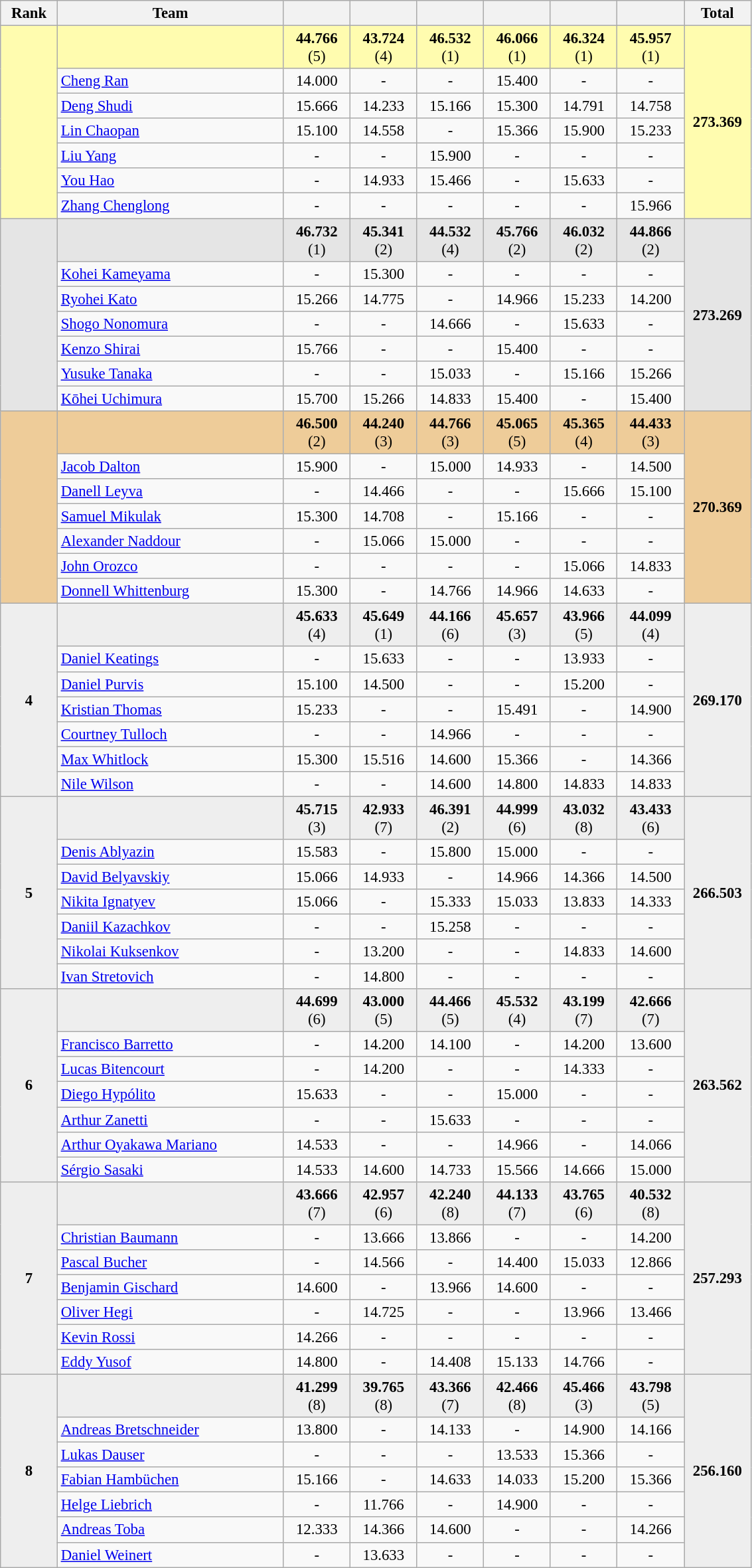<table class="wikitable sortable" style="text-align:center; font-size:95%">
<tr>
<th style="width:50px;">Rank</th>
<th style="width:220px;">Team</th>
<th style="width:60px;"></th>
<th style="width:60px;"></th>
<th style="width:60px;"></th>
<th style="width:60px;"></th>
<th style="width:60px;"></th>
<th style="width:60px;"></th>
<th style="width:60px;">Total</th>
</tr>
<tr style="background:#fffcaf;">
<td rowspan=7></td>
<td style="text-align:left;"><strong></strong></td>
<td><strong>44.766</strong> (5)</td>
<td><strong>43.724</strong> (4)</td>
<td><strong>46.532</strong> (1)</td>
<td><strong>46.066</strong> (1)</td>
<td><strong>46.324</strong> (1)</td>
<td><strong>45.957</strong> (1)</td>
<td rowspan=7><strong>273.369</strong></td>
</tr>
<tr>
<td style="text-align:left;"><a href='#'>Cheng Ran</a></td>
<td>14.000</td>
<td>-</td>
<td>-</td>
<td>15.400</td>
<td>-</td>
<td>-</td>
</tr>
<tr>
<td style="text-align:left;"><a href='#'>Deng Shudi</a></td>
<td>15.666</td>
<td>14.233</td>
<td>15.166</td>
<td>15.300</td>
<td>14.791</td>
<td>14.758</td>
</tr>
<tr>
<td style="text-align:left;"><a href='#'>Lin Chaopan</a></td>
<td>15.100</td>
<td>14.558</td>
<td>-</td>
<td>15.366</td>
<td>15.900</td>
<td>15.233</td>
</tr>
<tr>
<td style="text-align:left;"><a href='#'>Liu Yang</a></td>
<td>-</td>
<td>-</td>
<td>15.900</td>
<td>-</td>
<td>-</td>
<td>-</td>
</tr>
<tr>
<td style="text-align:left;"><a href='#'>You Hao</a></td>
<td>-</td>
<td>14.933</td>
<td>15.466</td>
<td>-</td>
<td>15.633</td>
<td>-</td>
</tr>
<tr>
<td style="text-align:left;"><a href='#'>Zhang Chenglong</a></td>
<td>-</td>
<td>-</td>
<td>-</td>
<td>-</td>
<td>-</td>
<td>15.966</td>
</tr>
<tr style="background:#e5e5e5;">
<td rowspan=7></td>
<td style="text-align:left;"><strong></strong></td>
<td><strong>46.732</strong> (1)</td>
<td><strong>45.341</strong> (2)</td>
<td><strong>44.532</strong> (4)</td>
<td><strong>45.766</strong> (2)</td>
<td><strong>46.032</strong> (2)</td>
<td><strong>44.866</strong> (2)</td>
<td rowspan=7><strong>273.269</strong></td>
</tr>
<tr>
<td style="text-align:left;"><a href='#'>Kohei Kameyama</a></td>
<td>-</td>
<td>15.300</td>
<td>-</td>
<td>-</td>
<td>-</td>
<td>-</td>
</tr>
<tr>
<td style="text-align:left;"><a href='#'>Ryohei Kato</a></td>
<td>15.266</td>
<td>14.775</td>
<td>-</td>
<td>14.966</td>
<td>15.233</td>
<td>14.200</td>
</tr>
<tr>
<td style="text-align:left;"><a href='#'>Shogo Nonomura</a></td>
<td>-</td>
<td>-</td>
<td>14.666</td>
<td>-</td>
<td>15.633</td>
<td>-</td>
</tr>
<tr>
<td style="text-align:left;"><a href='#'>Kenzo Shirai</a></td>
<td>15.766</td>
<td>-</td>
<td>-</td>
<td>15.400</td>
<td>-</td>
<td>-</td>
</tr>
<tr>
<td style="text-align:left;"><a href='#'>Yusuke Tanaka</a></td>
<td>-</td>
<td>-</td>
<td>15.033</td>
<td>-</td>
<td>15.166</td>
<td>15.266</td>
</tr>
<tr>
<td style="text-align:left;"><a href='#'>Kōhei Uchimura</a></td>
<td>15.700</td>
<td>15.266</td>
<td>14.833</td>
<td>15.400</td>
<td>-</td>
<td>15.400</td>
</tr>
<tr style="background:#ec9;">
<td rowspan=7></td>
<td style="text-align:left;"><strong></strong></td>
<td><strong>46.500</strong> (2)</td>
<td><strong>44.240</strong> (3)</td>
<td><strong>44.766</strong> (3)</td>
<td><strong>45.065</strong> (5)</td>
<td><strong>45.365</strong> (4)</td>
<td><strong>44.433</strong> (3)</td>
<td rowspan=7><strong>270.369</strong></td>
</tr>
<tr>
<td style="text-align:left;"><a href='#'>Jacob Dalton</a></td>
<td>15.900</td>
<td>-</td>
<td>15.000</td>
<td>14.933</td>
<td>-</td>
<td>14.500</td>
</tr>
<tr>
<td style="text-align:left;"><a href='#'>Danell Leyva</a></td>
<td>-</td>
<td>14.466</td>
<td>-</td>
<td>-</td>
<td>15.666</td>
<td>15.100</td>
</tr>
<tr>
<td style="text-align:left;"><a href='#'>Samuel Mikulak</a></td>
<td>15.300</td>
<td>14.708</td>
<td>-</td>
<td>15.166</td>
<td>-</td>
<td>-</td>
</tr>
<tr>
<td style="text-align:left;"><a href='#'>Alexander Naddour</a></td>
<td>-</td>
<td>15.066</td>
<td>15.000</td>
<td>-</td>
<td>-</td>
<td>-</td>
</tr>
<tr>
<td style="text-align:left;"><a href='#'>John Orozco</a></td>
<td>-</td>
<td>-</td>
<td>-</td>
<td>-</td>
<td>15.066</td>
<td>14.833</td>
</tr>
<tr>
<td style="text-align:left;"><a href='#'>Donnell Whittenburg</a></td>
<td>15.300</td>
<td>-</td>
<td>14.766</td>
<td>14.966</td>
<td>14.633</td>
<td>-</td>
</tr>
<tr style="background:#eee;">
<td rowspan=7><strong>4</strong></td>
<td style="text-align:left;"><strong></strong></td>
<td><strong>45.633</strong> (4)</td>
<td><strong>45.649</strong> (1)</td>
<td><strong>44.166</strong> (6)</td>
<td><strong>45.657</strong> (3)</td>
<td><strong>43.966</strong> (5)</td>
<td><strong>44.099</strong> (4)</td>
<td rowspan=7><strong>269.170</strong></td>
</tr>
<tr>
<td style="text-align:left;"><a href='#'>Daniel Keatings</a></td>
<td>-</td>
<td>15.633</td>
<td>-</td>
<td>-</td>
<td>13.933</td>
<td>-</td>
</tr>
<tr>
<td style="text-align:left;"><a href='#'>Daniel Purvis</a></td>
<td>15.100</td>
<td>14.500</td>
<td>-</td>
<td>-</td>
<td>15.200</td>
<td>-</td>
</tr>
<tr>
<td style="text-align:left;"><a href='#'>Kristian Thomas</a></td>
<td>15.233</td>
<td>-</td>
<td>-</td>
<td>15.491</td>
<td>-</td>
<td>14.900</td>
</tr>
<tr>
<td style="text-align:left;"><a href='#'>Courtney Tulloch</a></td>
<td>-</td>
<td>-</td>
<td>14.966</td>
<td>-</td>
<td>-</td>
<td>-</td>
</tr>
<tr>
<td style="text-align:left;"><a href='#'>Max Whitlock</a></td>
<td>15.300</td>
<td>15.516</td>
<td>14.600</td>
<td>15.366</td>
<td>-</td>
<td>14.366</td>
</tr>
<tr>
<td style="text-align:left;"><a href='#'>Nile Wilson</a></td>
<td>-</td>
<td>-</td>
<td>14.600</td>
<td>14.800</td>
<td>14.833</td>
<td>14.833</td>
</tr>
<tr style="background:#eee;">
<td rowspan=7><strong>5</strong></td>
<td style="text-align:left;"><strong></strong></td>
<td><strong>45.715</strong> (3)</td>
<td><strong>42.933</strong> (7)</td>
<td><strong>46.391</strong> (2)</td>
<td><strong>44.999</strong> (6)</td>
<td><strong>43.032</strong> (8)</td>
<td><strong>43.433</strong> (6)</td>
<td rowspan=7><strong>266.503</strong></td>
</tr>
<tr>
<td style="text-align:left;"><a href='#'>Denis Ablyazin</a></td>
<td>15.583</td>
<td>-</td>
<td>15.800</td>
<td>15.000</td>
<td>-</td>
<td>-</td>
</tr>
<tr>
<td style="text-align:left;"><a href='#'>David Belyavskiy</a></td>
<td>15.066</td>
<td>14.933</td>
<td>-</td>
<td>14.966</td>
<td>14.366</td>
<td>14.500</td>
</tr>
<tr>
<td style="text-align:left;"><a href='#'>Nikita Ignatyev</a></td>
<td>15.066</td>
<td>-</td>
<td>15.333</td>
<td>15.033</td>
<td>13.833</td>
<td>14.333</td>
</tr>
<tr>
<td style="text-align:left;"><a href='#'>Daniil Kazachkov</a></td>
<td>-</td>
<td>-</td>
<td>15.258</td>
<td>-</td>
<td>-</td>
<td>-</td>
</tr>
<tr>
<td style="text-align:left;"><a href='#'>Nikolai Kuksenkov</a></td>
<td>-</td>
<td>13.200</td>
<td>-</td>
<td>-</td>
<td>14.833</td>
<td>14.600</td>
</tr>
<tr>
<td style="text-align:left;"><a href='#'>Ivan Stretovich</a></td>
<td>-</td>
<td>14.800</td>
<td>-</td>
<td>-</td>
<td>-</td>
<td>-</td>
</tr>
<tr style="background:#eee;">
<td rowspan=7><strong>6</strong></td>
<td style="text-align:left;"><strong></strong></td>
<td><strong>44.699</strong> (6)</td>
<td><strong>43.000</strong> (5)</td>
<td><strong>44.466</strong> (5)</td>
<td><strong>45.532</strong> (4)</td>
<td><strong>43.199</strong> (7)</td>
<td><strong>42.666</strong> (7)</td>
<td rowspan=7><strong>263.562</strong></td>
</tr>
<tr>
<td style="text-align:left;"><a href='#'>Francisco Barretto</a></td>
<td>-</td>
<td>14.200</td>
<td>14.100</td>
<td>-</td>
<td>14.200</td>
<td>13.600</td>
</tr>
<tr>
<td style="text-align:left;"><a href='#'>Lucas Bitencourt</a></td>
<td>-</td>
<td>14.200</td>
<td>-</td>
<td>-</td>
<td>14.333</td>
<td>-</td>
</tr>
<tr>
<td style="text-align:left;"><a href='#'>Diego Hypólito</a></td>
<td>15.633</td>
<td>-</td>
<td>-</td>
<td>15.000</td>
<td>-</td>
<td>-</td>
</tr>
<tr>
<td style="text-align:left;"><a href='#'>Arthur Zanetti</a></td>
<td>-</td>
<td>-</td>
<td>15.633</td>
<td>-</td>
<td>-</td>
<td>-</td>
</tr>
<tr>
<td style="text-align:left;"><a href='#'>Arthur Oyakawa Mariano</a></td>
<td>14.533</td>
<td>-</td>
<td>-</td>
<td>14.966</td>
<td>-</td>
<td>14.066</td>
</tr>
<tr>
<td style="text-align:left;"><a href='#'>Sérgio Sasaki</a></td>
<td>14.533</td>
<td>14.600</td>
<td>14.733</td>
<td>15.566</td>
<td>14.666</td>
<td>15.000</td>
</tr>
<tr style="background:#eee;">
<td rowspan=7><strong>7</strong></td>
<td style="text-align:left;"><strong></strong></td>
<td><strong>43.666</strong> (7)</td>
<td><strong>42.957</strong> (6)</td>
<td><strong>42.240</strong> (8)</td>
<td><strong>44.133</strong> (7)</td>
<td><strong>43.765</strong> (6)</td>
<td><strong>40.532</strong> (8)</td>
<td rowspan=7><strong>257.293</strong></td>
</tr>
<tr>
<td style="text-align:left;"><a href='#'>Christian Baumann</a></td>
<td>-</td>
<td>13.666</td>
<td>13.866</td>
<td>-</td>
<td>-</td>
<td>14.200</td>
</tr>
<tr>
<td style="text-align:left;"><a href='#'>Pascal Bucher</a></td>
<td>-</td>
<td>14.566</td>
<td>-</td>
<td>14.400</td>
<td>15.033</td>
<td>12.866</td>
</tr>
<tr>
<td style="text-align:left;"><a href='#'>Benjamin Gischard</a></td>
<td>14.600</td>
<td>-</td>
<td>13.966</td>
<td>14.600</td>
<td>-</td>
<td>-</td>
</tr>
<tr>
<td style="text-align:left;"><a href='#'>Oliver Hegi</a></td>
<td>-</td>
<td>14.725</td>
<td>-</td>
<td>-</td>
<td>13.966</td>
<td>13.466</td>
</tr>
<tr>
<td style="text-align:left;"><a href='#'>Kevin Rossi</a></td>
<td>14.266</td>
<td>-</td>
<td>-</td>
<td>-</td>
<td>-</td>
<td>-</td>
</tr>
<tr>
<td style="text-align:left;"><a href='#'>Eddy Yusof</a></td>
<td>14.800</td>
<td>-</td>
<td>14.408</td>
<td>15.133</td>
<td>14.766</td>
<td>-</td>
</tr>
<tr style="background:#eee;">
<td rowspan=7><strong>8</strong></td>
<td style="text-align:left;"><strong></strong></td>
<td><strong>41.299</strong> (8)</td>
<td><strong>39.765</strong> (8)</td>
<td><strong>43.366</strong> (7)</td>
<td><strong>42.466</strong> (8)</td>
<td><strong>45.466</strong> (3)</td>
<td><strong>43.798</strong> (5)</td>
<td rowspan=7><strong>256.160</strong></td>
</tr>
<tr>
<td style="text-align:left;"><a href='#'>Andreas Bretschneider</a></td>
<td>13.800</td>
<td>-</td>
<td>14.133</td>
<td>-</td>
<td>14.900</td>
<td>14.166</td>
</tr>
<tr>
<td style="text-align:left;"><a href='#'>Lukas Dauser</a></td>
<td>-</td>
<td>-</td>
<td>-</td>
<td>13.533</td>
<td>15.366</td>
<td>-</td>
</tr>
<tr>
<td style="text-align:left;"><a href='#'>Fabian Hambüchen</a></td>
<td>15.166</td>
<td>-</td>
<td>14.633</td>
<td>14.033</td>
<td>15.200</td>
<td>15.366</td>
</tr>
<tr>
<td style="text-align:left;"><a href='#'>Helge Liebrich</a></td>
<td>-</td>
<td>11.766</td>
<td>-</td>
<td>14.900</td>
<td>-</td>
<td>-</td>
</tr>
<tr>
<td style="text-align:left;"><a href='#'>Andreas Toba</a></td>
<td>12.333</td>
<td>14.366</td>
<td>14.600</td>
<td>-</td>
<td>-</td>
<td>14.266</td>
</tr>
<tr>
<td style="text-align:left;"><a href='#'>Daniel Weinert</a></td>
<td>-</td>
<td>13.633</td>
<td>-</td>
<td>-</td>
<td>-</td>
<td>-</td>
</tr>
</table>
